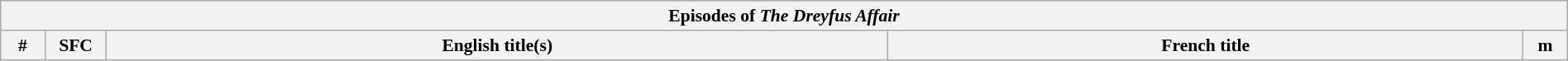<table class="wikitable collapsible expanded" style="width:100%; margin:auto; font-size:90%">
<tr>
<th colspan="5">Episodes of <em>The Dreyfus Affair</em></th>
</tr>
<tr>
<th scope="col" style="width:2em;">#</th>
<th scope="col" style="width:3em;">SFC</th>
<th scope="col">English title(s)</th>
<th scope="col">French title</th>
<th scope="col" style="width:2em;">m<br>









</th>
</tr>
</table>
